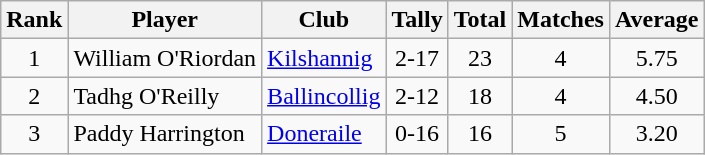<table class="wikitable">
<tr>
<th>Rank</th>
<th>Player</th>
<th>Club</th>
<th>Tally</th>
<th>Total</th>
<th>Matches</th>
<th>Average</th>
</tr>
<tr>
<td rowspan=1 align=center>1</td>
<td>William O'Riordan</td>
<td><a href='#'>Kilshannig</a></td>
<td align=center>2-17</td>
<td align=center>23</td>
<td align=center>4</td>
<td align=center>5.75</td>
</tr>
<tr>
<td rowspan=1 align=center>2</td>
<td>Tadhg O'Reilly</td>
<td><a href='#'>Ballincollig</a></td>
<td align=center>2-12</td>
<td align=center>18</td>
<td align=center>4</td>
<td align=center>4.50</td>
</tr>
<tr>
<td rowspan=1 align=center>3</td>
<td>Paddy Harrington</td>
<td><a href='#'>Doneraile</a></td>
<td align=center>0-16</td>
<td align=center>16</td>
<td align=center>5</td>
<td align=center>3.20</td>
</tr>
</table>
